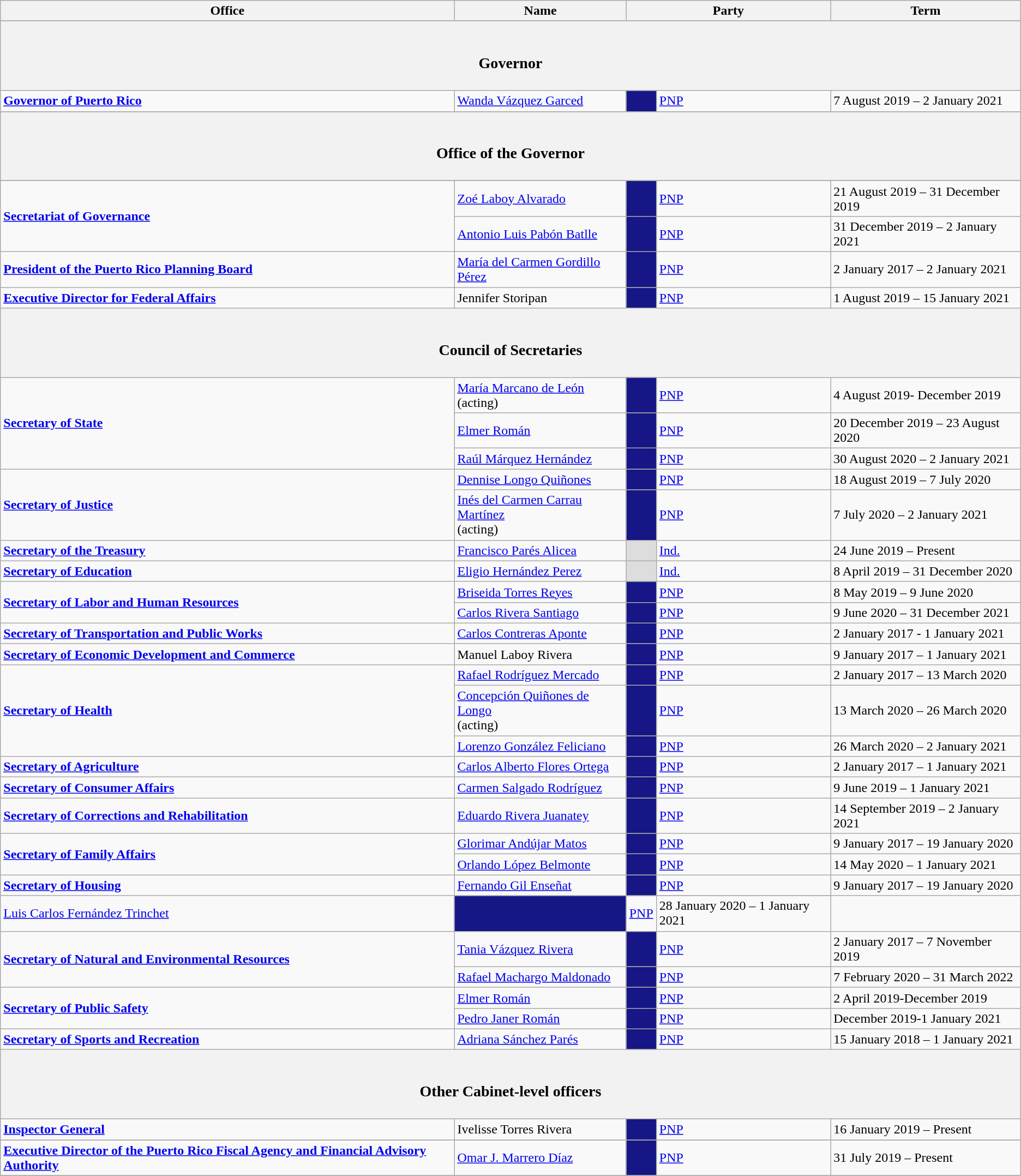<table class="wikitable">
<tr>
<th>Office</th>
<th>Name</th>
<th colspan="2">Party</th>
<th>Term</th>
</tr>
<tr>
</tr>
<tr>
<th colspan="9"><br><h3>Governor</h3></th>
</tr>
<tr>
<td rowspan="1"><strong><a href='#'>Governor of Puerto Rico</a></strong><br></td>
<td><a href='#'>Wanda Vázquez Garced</a></td>
<td style="background-color:#161686"></td>
<td><a href='#'>PNP</a></td>
<td>7 August 2019 – 2 January 2021</td>
</tr>
<tr>
</tr>
<tr>
<th colspan="9"><br><h3>Office of the Governor</h3></th>
</tr>
<tr>
</tr>
<tr>
<td rowspan="2"><strong><a href='#'>Secretariat of Governance</a></strong><br></td>
<td><a href='#'>Zoé Laboy Alvarado</a></td>
<td style="background-color:#161686"></td>
<td><a href='#'>PNP</a></td>
<td>21 August 2019 – 31 December 2019</td>
</tr>
<tr>
<td><a href='#'>Antonio Luis Pabón Batlle</a></td>
<td style="background-color:#161686"></td>
<td><a href='#'>PNP</a></td>
<td>31 December 2019 – 2 January 2021</td>
</tr>
<tr>
<td rowspan="1"><strong><a href='#'>President of the Puerto Rico Planning Board</a></strong><br></td>
<td><a href='#'>María del Carmen Gordillo Pérez</a></td>
<td style="background-color:#161686"></td>
<td><a href='#'>PNP</a></td>
<td>2 January 2017 – 2 January 2021</td>
</tr>
<tr>
<td rowspan="1"><strong><a href='#'>Executive Director for Federal Affairs</a></strong><br></td>
<td>Jennifer Storipan </td>
<td style="background-color:#161686"></td>
<td><a href='#'>PNP</a></td>
<td>1 August 2019 – 15 January 2021</td>
</tr>
<tr>
<th colspan="9"><br><h3>Council of Secretaries</h3></th>
</tr>
<tr>
<td rowspan="3"><strong><a href='#'>Secretary of State</a></strong><br></td>
<td><a href='#'>María Marcano de León</a> <br>(acting) </td>
<td style="background-color:#161686"></td>
<td><a href='#'>PNP</a></td>
<td>4 August 2019- December 2019</td>
</tr>
<tr>
<td><a href='#'>Elmer Román</a></td>
<td style="background-color:#161686"></td>
<td><a href='#'>PNP</a></td>
<td>20 December 2019 – 23 August 2020</td>
</tr>
<tr>
<td><a href='#'>Raúl Márquez Hernández</a></td>
<td style="background-color:#161686"></td>
<td><a href='#'>PNP</a></td>
<td>30 August 2020 – 2 January 2021</td>
</tr>
<tr>
<td rowspan="2"><strong><a href='#'>Secretary of Justice</a></strong><br></td>
<td><a href='#'>Dennise Longo Quiñones</a></td>
<td style="background-color:#161686"></td>
<td><a href='#'>PNP</a></td>
<td>18 August 2019 – 7 July 2020</td>
</tr>
<tr>
<td><a href='#'>Inés del Carmen Carrau Martínez</a><br>(acting)</td>
<td style="background-color:#161686"></td>
<td><a href='#'>PNP</a></td>
<td>7 July 2020 – 2 January 2021</td>
</tr>
<tr>
<td><strong><a href='#'>Secretary of the Treasury</a></strong><br></td>
<td><a href='#'>Francisco Parés Alicea</a></td>
<td style="background-color:#DDDDDD"></td>
<td><a href='#'>Ind.</a></td>
<td>24 June 2019 – Present</td>
</tr>
<tr>
<td rowspan="1"><strong><a href='#'>Secretary of Education</a></strong><br></td>
<td><a href='#'>Eligio Hernández Perez</a></td>
<td style="background-color:#DDDDDD"></td>
<td><a href='#'>Ind.</a></td>
<td>8 April  2019 – 31 December 2020</td>
</tr>
<tr>
<td rowspan="2"><strong><a href='#'>Secretary of Labor and Human Resources</a></strong><br></td>
<td><a href='#'>Briseida Torres Reyes</a></td>
<td style="background-color:#161686"></td>
<td><a href='#'>PNP</a></td>
<td>8 May 2019 – 9 June 2020</td>
</tr>
<tr>
<td><a href='#'>Carlos Rivera Santiago</a></td>
<td style="background-color:#161686"></td>
<td><a href='#'>PNP</a></td>
<td>9 June 2020 – 31 December  2021</td>
</tr>
<tr>
<td><strong><a href='#'>Secretary of Transportation and Public Works</a></strong><br></td>
<td><a href='#'>Carlos Contreras Aponte</a></td>
<td style="background-color:#161686"></td>
<td><a href='#'>PNP</a></td>
<td>2 January 2017 - 1 January 2021</td>
</tr>
<tr>
<td><strong><a href='#'>Secretary of Economic Development and Commerce</a></strong><br></td>
<td>Manuel Laboy Rivera</td>
<td style="background-color:#161686"></td>
<td><a href='#'>PNP</a></td>
<td>9 January  2017 – 1 January 2021</td>
</tr>
<tr>
<td rowspan="3"><strong><a href='#'>Secretary of Health</a></strong><br></td>
<td><a href='#'>Rafael Rodríguez Mercado</a></td>
<td style="background-color:#161686"></td>
<td><a href='#'>PNP</a></td>
<td>2 January  2017 – 13 March 2020</td>
</tr>
<tr>
<td><a href='#'>Concepción Quiñones de Longo</a> <br>(acting)</td>
<td style="background-color:#161686"></td>
<td><a href='#'>PNP</a></td>
<td>13 March 2020 – 26 March 2020</td>
</tr>
<tr>
<td><a href='#'>Lorenzo González Feliciano</a></td>
<td style="background-color:#161686"></td>
<td><a href='#'>PNP</a></td>
<td>26 March 2020 – 2 January 2021</td>
</tr>
<tr>
<td><strong><a href='#'>Secretary of Agriculture</a></strong><br></td>
<td><a href='#'>Carlos Alberto Flores Ortega</a></td>
<td style="background-color:#161686"></td>
<td><a href='#'>PNP</a></td>
<td>2 January  2017 – 1 January 2021</td>
</tr>
<tr>
<td><strong><a href='#'>Secretary of Consumer Affairs</a></strong><br></td>
<td><a href='#'>Carmen Salgado Rodríguez</a></td>
<td style="background-color:#161686"></td>
<td><a href='#'>PNP</a></td>
<td>9 June 2019 – 1 January 2021</td>
</tr>
<tr>
<td><strong><a href='#'>Secretary of Corrections and Rehabilitation</a></strong><br></td>
<td><a href='#'>Eduardo Rivera Juanatey</a></td>
<td style="background-color:#161686"></td>
<td><a href='#'>PNP</a></td>
<td>14 September 2019 – 2 January 2021</td>
</tr>
<tr>
<td rowspan="2"><strong><a href='#'>Secretary of Family Affairs</a></strong><br></td>
<td><a href='#'>Glorimar Andújar Matos</a></td>
<td style="background-color:#161686"></td>
<td><a href='#'>PNP</a></td>
<td>9 January  2017 – 19 January 2020</td>
</tr>
<tr>
<td><a href='#'>Orlando López Belmonte</a></td>
<td style="background-color:#161686"></td>
<td><a href='#'>PNP</a></td>
<td>14 May  2020 – 1 January 2021</td>
</tr>
<tr>
<td rowspan="2"><strong><a href='#'>Secretary of Housing</a></strong><br></td>
<td><a href='#'>Fernando Gil Enseñat</a></td>
<td style="background-color:#161686"></td>
<td><a href='#'>PNP</a></td>
<td>9 January  2017 – 19 January 2020</td>
</tr>
<tr>
</tr>
<tr>
<td><a href='#'>Luis Carlos Fernández Trinchet</a></td>
<td style="background-color:#161686"></td>
<td><a href='#'>PNP</a></td>
<td>28 January  2020 – 1 January 2021</td>
</tr>
<tr>
<td rowspan="2"><strong><a href='#'>Secretary of Natural and Environmental Resources</a></strong><br></td>
<td><a href='#'>Tania Vázquez Rivera</a></td>
<td style="background-color:#161686"></td>
<td><a href='#'>PNP</a></td>
<td>2 January 2017 – 7 November 2019 </td>
</tr>
<tr>
<td><a href='#'>Rafael Machargo Maldonado</a></td>
<td style="background-color:#161686"></td>
<td><a href='#'>PNP</a></td>
<td>7 February 2020 – 31 March 2022</td>
</tr>
<tr>
<td rowspan="2"><strong><a href='#'>Secretary of Public Safety</a></strong><br></td>
<td><a href='#'>Elmer Román</a></td>
<td style="background-color:#161686"></td>
<td><a href='#'>PNP</a></td>
<td>2 April 2019-December 2019</td>
</tr>
<tr>
<td><a href='#'>Pedro Janer Román</a></td>
<td style="background-color:#161686"></td>
<td><a href='#'>PNP</a></td>
<td>December 2019-1 January 2021</td>
</tr>
<tr>
<td><strong><a href='#'>Secretary of Sports and Recreation</a></strong><br></td>
<td><a href='#'>Adriana Sánchez Parés</a></td>
<td style="background-color:#161686"></td>
<td><a href='#'>PNP</a></td>
<td>15 January 2018 – 1 January 2021</td>
</tr>
<tr>
<th colspan="9"><br><h3>Other Cabinet-level officers</h3></th>
</tr>
<tr>
<td><strong><a href='#'>Inspector General</a></strong><br></td>
<td>Ivelisse Torres Rivera</td>
<td style="background-color:#161686"></td>
<td><a href='#'>PNP</a></td>
<td>16 January 2019 – Present</td>
</tr>
<tr>
</tr>
<tr>
<td><strong><a href='#'>Executive Director of the Puerto Rico Fiscal Agency and Financial Advisory Authority</a></strong><br></td>
<td><a href='#'>Omar J. Marrero Díaz</a></td>
<td style="background-color:#161686"></td>
<td><a href='#'>PNP</a></td>
<td>31 July 2019 – Present</td>
</tr>
<tr>
</tr>
</table>
